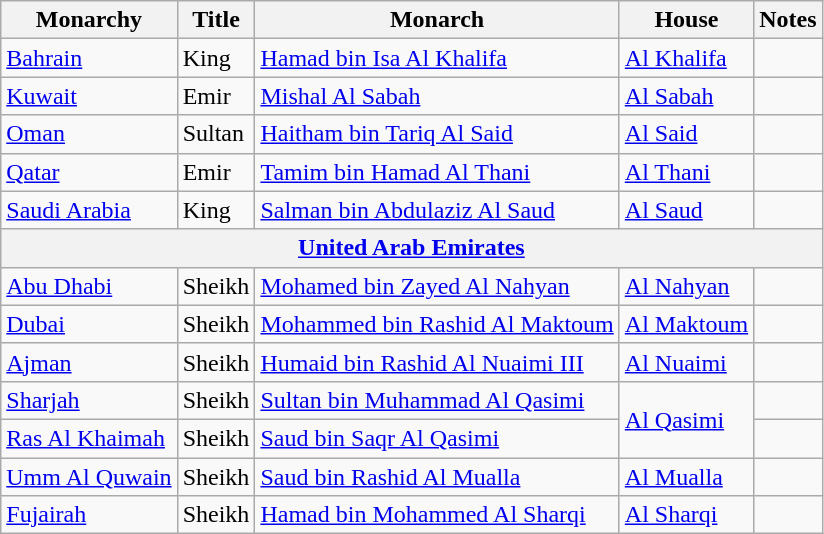<table class="wikitable">
<tr>
<th>Monarchy</th>
<th>Title</th>
<th>Monarch</th>
<th>House</th>
<th>Notes</th>
</tr>
<tr>
<td><a href='#'>Bahrain</a></td>
<td>King</td>
<td><a href='#'>Hamad bin Isa Al Khalifa</a></td>
<td><a href='#'>Al Khalifa</a></td>
<td></td>
</tr>
<tr>
<td><a href='#'>Kuwait</a></td>
<td>Emir</td>
<td><a href='#'>Mishal Al Sabah</a></td>
<td><a href='#'>Al Sabah</a></td>
<td></td>
</tr>
<tr>
<td><a href='#'>Oman</a></td>
<td>Sultan</td>
<td><a href='#'>Haitham bin Tariq Al Said</a></td>
<td><a href='#'>Al Said</a></td>
<td></td>
</tr>
<tr>
<td><a href='#'>Qatar</a></td>
<td>Emir</td>
<td><a href='#'>Tamim bin Hamad Al Thani</a></td>
<td><a href='#'>Al Thani</a></td>
<td></td>
</tr>
<tr>
<td><a href='#'>Saudi Arabia</a></td>
<td>King</td>
<td><a href='#'>Salman bin Abdulaziz Al Saud</a></td>
<td><a href='#'>Al Saud</a></td>
<td></td>
</tr>
<tr>
<th colspan="5"><a href='#'>United Arab Emirates</a></th>
</tr>
<tr>
<td><a href='#'>Abu Dhabi</a></td>
<td>Sheikh</td>
<td><a href='#'>Mohamed bin Zayed Al Nahyan</a></td>
<td><a href='#'>Al Nahyan</a></td>
<td></td>
</tr>
<tr>
<td><a href='#'>Dubai</a></td>
<td>Sheikh</td>
<td><a href='#'>Mohammed bin Rashid Al Maktoum</a></td>
<td><a href='#'>Al Maktoum</a></td>
<td></td>
</tr>
<tr>
<td><a href='#'>Ajman</a></td>
<td>Sheikh</td>
<td><a href='#'>Humaid bin Rashid Al Nuaimi III</a></td>
<td><a href='#'>Al Nuaimi</a></td>
<td></td>
</tr>
<tr>
<td><a href='#'>Sharjah</a></td>
<td>Sheikh</td>
<td><a href='#'>Sultan bin Muhammad Al Qasimi</a></td>
<td rowspan="2"><a href='#'>Al Qasimi</a></td>
<td></td>
</tr>
<tr>
<td><a href='#'>Ras Al Khaimah</a></td>
<td>Sheikh</td>
<td><a href='#'>Saud bin Saqr Al Qasimi</a></td>
<td></td>
</tr>
<tr>
<td><a href='#'>Umm Al Quwain</a></td>
<td>Sheikh</td>
<td><a href='#'>Saud bin Rashid Al Mualla</a></td>
<td><a href='#'>Al Mualla</a></td>
<td></td>
</tr>
<tr>
<td><a href='#'>Fujairah</a></td>
<td>Sheikh</td>
<td><a href='#'>Hamad bin Mohammed Al Sharqi</a></td>
<td><a href='#'>Al Sharqi</a></td>
<td></td>
</tr>
</table>
